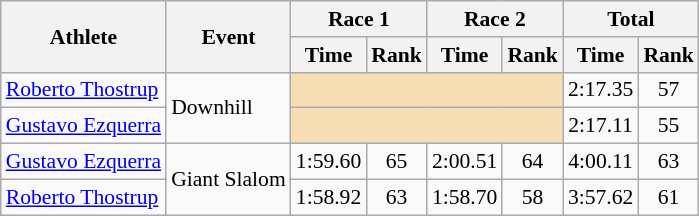<table class="wikitable" style="font-size:90%">
<tr>
<th rowspan="2">Athlete</th>
<th rowspan="2">Event</th>
<th colspan="2">Race 1</th>
<th colspan="2">Race 2</th>
<th colspan="2">Total</th>
</tr>
<tr>
<th>Time</th>
<th>Rank</th>
<th>Time</th>
<th>Rank</th>
<th>Time</th>
<th>Rank</th>
</tr>
<tr>
<td><a href='#'>Roberto Thostrup</a></td>
<td rowspan="2">Downhill</td>
<td colspan="4" bgcolor="wheat"></td>
<td align="center">2:17.35</td>
<td align="center">57</td>
</tr>
<tr>
<td><a href='#'>Gustavo Ezquerra</a></td>
<td colspan="4" bgcolor="wheat"></td>
<td align="center">2:17.11</td>
<td align="center">55</td>
</tr>
<tr>
<td><a href='#'>Gustavo Ezquerra</a></td>
<td rowspan="2">Giant Slalom</td>
<td align="center">1:59.60</td>
<td align="center">65</td>
<td align="center">2:00.51</td>
<td align="center">64</td>
<td align="center">4:00.11</td>
<td align="center">63</td>
</tr>
<tr>
<td><a href='#'>Roberto Thostrup</a></td>
<td align="center">1:58.92</td>
<td align="center">63</td>
<td align="center">1:58.70</td>
<td align="center">58</td>
<td align="center">3:57.62</td>
<td align="center">61</td>
</tr>
</table>
